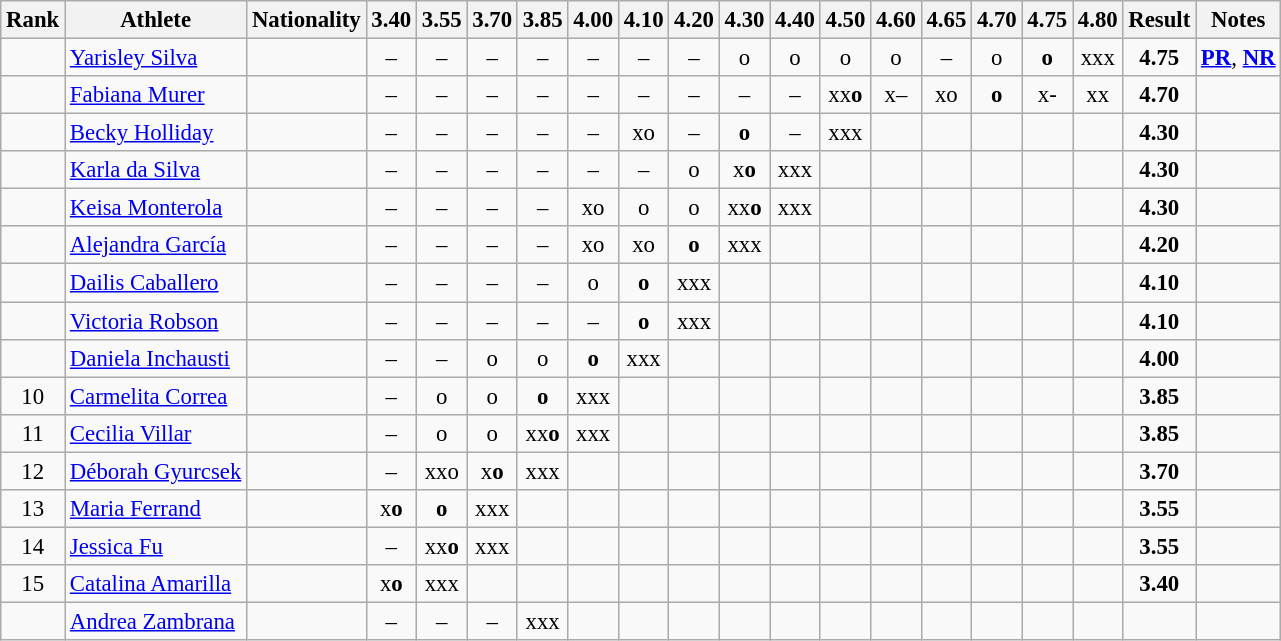<table class="wikitable sortable" style="text-align:center; font-size:95%">
<tr>
<th>Rank</th>
<th>Athlete</th>
<th>Nationality</th>
<th>3.40</th>
<th>3.55</th>
<th>3.70</th>
<th>3.85</th>
<th>4.00</th>
<th>4.10</th>
<th>4.20</th>
<th>4.30</th>
<th>4.40</th>
<th>4.50</th>
<th>4.60</th>
<th>4.65</th>
<th>4.70</th>
<th>4.75</th>
<th>4.80</th>
<th>Result</th>
<th>Notes</th>
</tr>
<tr>
<td></td>
<td align="left"><a href='#'>Yarisley Silva</a></td>
<td align=left></td>
<td>–</td>
<td>–</td>
<td>–</td>
<td>–</td>
<td>–</td>
<td>–</td>
<td>–</td>
<td>o</td>
<td>o</td>
<td>o</td>
<td>o</td>
<td>–</td>
<td>o</td>
<td><strong>o</strong></td>
<td>xxx</td>
<td><strong>4.75</strong></td>
<td><strong><a href='#'>PR</a></strong>, <strong><a href='#'>NR</a></strong></td>
</tr>
<tr>
<td></td>
<td align="left"><a href='#'>Fabiana Murer</a></td>
<td align=left></td>
<td>–</td>
<td>–</td>
<td>–</td>
<td>–</td>
<td>–</td>
<td>–</td>
<td>–</td>
<td>–</td>
<td>–</td>
<td>xx<strong>o </strong></td>
<td>x–</td>
<td>xo</td>
<td><strong>o</strong></td>
<td>x-</td>
<td>xx</td>
<td><strong>4.70</strong></td>
<td></td>
</tr>
<tr>
<td></td>
<td align="left"><a href='#'>Becky Holliday</a></td>
<td align=left></td>
<td>–</td>
<td>–</td>
<td>–</td>
<td>–</td>
<td>–</td>
<td>xo</td>
<td>–</td>
<td><strong>o </strong></td>
<td>–</td>
<td>xxx</td>
<td></td>
<td></td>
<td></td>
<td></td>
<td></td>
<td><strong>4.30</strong></td>
<td></td>
</tr>
<tr>
<td></td>
<td align="left"><a href='#'>Karla da Silva</a></td>
<td align=left></td>
<td>–</td>
<td>–</td>
<td>–</td>
<td>–</td>
<td>–</td>
<td>–</td>
<td>o</td>
<td>x<strong>o </strong></td>
<td>xxx</td>
<td></td>
<td></td>
<td></td>
<td></td>
<td></td>
<td></td>
<td><strong>4.30</strong></td>
<td></td>
</tr>
<tr>
<td></td>
<td align="left"><a href='#'>Keisa Monterola</a></td>
<td align=left></td>
<td>–</td>
<td>–</td>
<td>–</td>
<td>–</td>
<td>xo</td>
<td>o</td>
<td>o</td>
<td>xx<strong>o</strong></td>
<td>xxx</td>
<td></td>
<td></td>
<td></td>
<td></td>
<td></td>
<td></td>
<td><strong>4.30</strong></td>
<td></td>
</tr>
<tr>
<td></td>
<td align="left"><a href='#'>Alejandra García</a></td>
<td align=left></td>
<td>–</td>
<td>–</td>
<td>–</td>
<td>–</td>
<td>xo</td>
<td>xo</td>
<td><strong>o </strong></td>
<td>xxx</td>
<td></td>
<td></td>
<td></td>
<td></td>
<td></td>
<td></td>
<td></td>
<td><strong>4.20</strong></td>
<td></td>
</tr>
<tr>
<td></td>
<td align="left"><a href='#'>Dailis Caballero</a></td>
<td align=left></td>
<td>–</td>
<td>–</td>
<td>–</td>
<td>–</td>
<td>o</td>
<td><strong>o </strong></td>
<td>xxx</td>
<td></td>
<td></td>
<td></td>
<td></td>
<td></td>
<td></td>
<td></td>
<td></td>
<td><strong>4.10</strong></td>
<td></td>
</tr>
<tr>
<td></td>
<td align="left"><a href='#'>Victoria Robson</a></td>
<td align=left></td>
<td>–</td>
<td>–</td>
<td>–</td>
<td>–</td>
<td>–</td>
<td><strong>o </strong></td>
<td>xxx</td>
<td></td>
<td></td>
<td></td>
<td></td>
<td></td>
<td></td>
<td></td>
<td></td>
<td><strong>4.10</strong></td>
<td></td>
</tr>
<tr>
<td></td>
<td align="left"><a href='#'>Daniela Inchausti</a></td>
<td align=left></td>
<td>–</td>
<td>–</td>
<td>o</td>
<td>o</td>
<td><strong>o </strong></td>
<td>xxx</td>
<td></td>
<td></td>
<td></td>
<td></td>
<td></td>
<td></td>
<td></td>
<td></td>
<td></td>
<td><strong>4.00</strong></td>
<td></td>
</tr>
<tr>
<td>10</td>
<td align="left"><a href='#'>Carmelita Correa</a></td>
<td align=left></td>
<td>–</td>
<td>o</td>
<td>o</td>
<td><strong>o </strong></td>
<td>xxx</td>
<td></td>
<td></td>
<td></td>
<td></td>
<td></td>
<td></td>
<td></td>
<td></td>
<td></td>
<td></td>
<td><strong>3.85</strong></td>
<td></td>
</tr>
<tr>
<td>11</td>
<td align="left"><a href='#'>Cecilia Villar</a></td>
<td align=left></td>
<td>–</td>
<td>o</td>
<td>o</td>
<td>xx<strong>o</strong></td>
<td>xxx</td>
<td></td>
<td></td>
<td></td>
<td></td>
<td></td>
<td></td>
<td></td>
<td></td>
<td></td>
<td></td>
<td><strong>3.85</strong></td>
<td></td>
</tr>
<tr>
<td>12</td>
<td align="left"><a href='#'>Déborah Gyurcsek</a></td>
<td align=left></td>
<td>–</td>
<td>xxo</td>
<td>x<strong>o </strong></td>
<td>xxx</td>
<td></td>
<td></td>
<td></td>
<td></td>
<td></td>
<td></td>
<td></td>
<td></td>
<td></td>
<td></td>
<td></td>
<td><strong>3.70</strong></td>
<td></td>
</tr>
<tr>
<td>13</td>
<td align="left"><a href='#'>Maria Ferrand</a></td>
<td align=left></td>
<td>x<strong>o</strong></td>
<td><strong>o </strong></td>
<td>xxx</td>
<td></td>
<td></td>
<td></td>
<td></td>
<td></td>
<td></td>
<td></td>
<td></td>
<td></td>
<td></td>
<td></td>
<td></td>
<td><strong>3.55</strong></td>
<td></td>
</tr>
<tr>
<td>14</td>
<td align="left"><a href='#'>Jessica Fu</a></td>
<td align=left></td>
<td>–</td>
<td>xx<strong>o</strong></td>
<td>xxx</td>
<td></td>
<td></td>
<td></td>
<td></td>
<td></td>
<td></td>
<td></td>
<td></td>
<td></td>
<td></td>
<td></td>
<td></td>
<td><strong>3.55</strong></td>
<td></td>
</tr>
<tr>
<td>15</td>
<td align="left"><a href='#'>Catalina Amarilla</a></td>
<td align=left></td>
<td>x<strong>o</strong></td>
<td>xxx</td>
<td></td>
<td></td>
<td></td>
<td></td>
<td></td>
<td></td>
<td></td>
<td></td>
<td></td>
<td></td>
<td></td>
<td></td>
<td></td>
<td><strong>3.40</strong></td>
<td></td>
</tr>
<tr>
<td></td>
<td align="left"><a href='#'>Andrea Zambrana</a></td>
<td align=left></td>
<td>–</td>
<td>–</td>
<td>–</td>
<td>xxx</td>
<td></td>
<td></td>
<td></td>
<td></td>
<td></td>
<td></td>
<td></td>
<td></td>
<td></td>
<td></td>
<td></td>
<td><strong></strong></td>
<td></td>
</tr>
</table>
